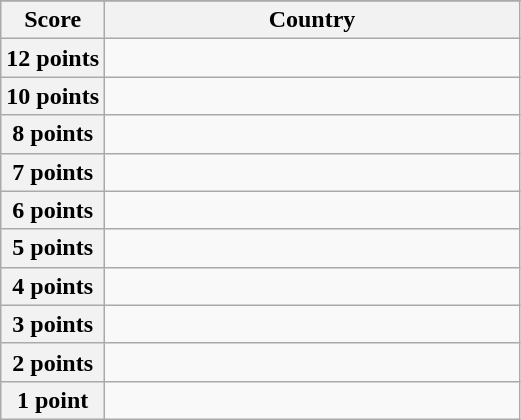<table class="wikitable">
<tr>
</tr>
<tr>
<th scope="col" width="20%">Score</th>
<th scope="col">Country</th>
</tr>
<tr>
<th scope="row">12 points</th>
<td></td>
</tr>
<tr>
<th scope="row">10 points</th>
<td></td>
</tr>
<tr>
<th scope="row">8 points</th>
<td></td>
</tr>
<tr>
<th scope="row">7 points</th>
<td></td>
</tr>
<tr>
<th scope="row">6 points</th>
<td></td>
</tr>
<tr>
<th scope="row">5 points</th>
<td></td>
</tr>
<tr>
<th scope="row">4 points</th>
<td></td>
</tr>
<tr>
<th scope="row">3 points</th>
<td></td>
</tr>
<tr>
<th scope="row">2 points</th>
<td></td>
</tr>
<tr>
<th scope="row">1 point</th>
<td></td>
</tr>
</table>
